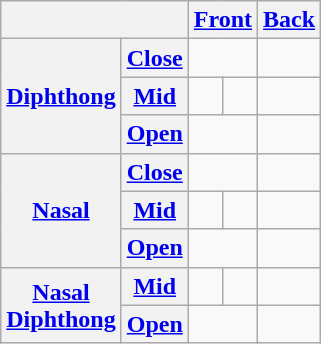<table class="wikitable" style="text-align:center">
<tr>
<th colspan="2"></th>
<th colspan="2"><a href='#'>Front</a></th>
<th><a href='#'>Back</a></th>
</tr>
<tr>
<th rowspan="3"><a href='#'>Diphthong</a></th>
<th><a href='#'>Close</a></th>
<td colspan="2"></td>
<td></td>
</tr>
<tr>
<th><a href='#'>Mid</a></th>
<td></td>
<td></td>
<td></td>
</tr>
<tr>
<th><a href='#'>Open</a></th>
<td colspan="2"></td>
<td></td>
</tr>
<tr>
<th rowspan="3"><a href='#'>Nasal</a></th>
<th><a href='#'>Close</a></th>
<td colspan="2"></td>
<td></td>
</tr>
<tr>
<th><a href='#'>Mid</a></th>
<td></td>
<td></td>
<td></td>
</tr>
<tr>
<th><a href='#'>Open</a></th>
<td colspan="2"></td>
<td></td>
</tr>
<tr>
<th rowspan="2"><a href='#'>Nasal</a><br><a href='#'>Diphthong</a></th>
<th><a href='#'>Mid</a></th>
<td></td>
<td></td>
<td></td>
</tr>
<tr>
<th><a href='#'>Open</a></th>
<td colspan="2"></td>
<td></td>
</tr>
</table>
